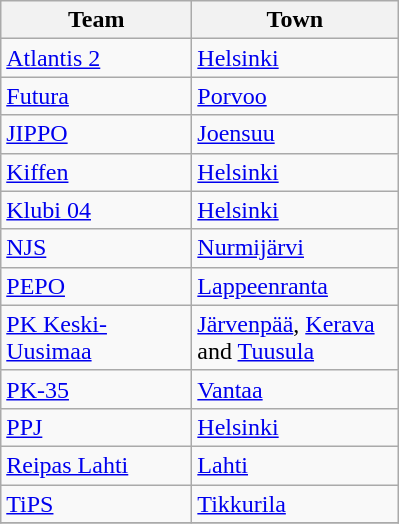<table class="wikitable sortable" style="text-align: left;">
<tr>
<th width=120>Team</th>
<th width=130>Town</th>
</tr>
<tr>
<td><a href='#'>Atlantis 2</a></td>
<td><a href='#'>Helsinki</a></td>
</tr>
<tr>
<td><a href='#'>Futura</a></td>
<td><a href='#'>Porvoo</a></td>
</tr>
<tr>
<td><a href='#'>JIPPO</a></td>
<td><a href='#'>Joensuu</a></td>
</tr>
<tr>
<td><a href='#'>Kiffen</a></td>
<td><a href='#'>Helsinki</a></td>
</tr>
<tr>
<td><a href='#'>Klubi 04</a></td>
<td><a href='#'>Helsinki</a></td>
</tr>
<tr>
<td><a href='#'>NJS</a></td>
<td><a href='#'>Nurmijärvi</a></td>
</tr>
<tr>
<td><a href='#'>PEPO</a></td>
<td><a href='#'>Lappeenranta</a></td>
</tr>
<tr>
<td><a href='#'>PK Keski-Uusimaa</a></td>
<td><a href='#'>Järvenpää</a>, <a href='#'>Kerava</a> and <a href='#'>Tuusula</a></td>
</tr>
<tr>
<td><a href='#'>PK-35</a></td>
<td><a href='#'>Vantaa</a></td>
</tr>
<tr>
<td><a href='#'>PPJ</a></td>
<td><a href='#'>Helsinki</a></td>
</tr>
<tr>
<td><a href='#'>Reipas Lahti</a></td>
<td><a href='#'>Lahti</a></td>
</tr>
<tr>
<td><a href='#'>TiPS</a></td>
<td><a href='#'>Tikkurila</a></td>
</tr>
<tr>
</tr>
</table>
